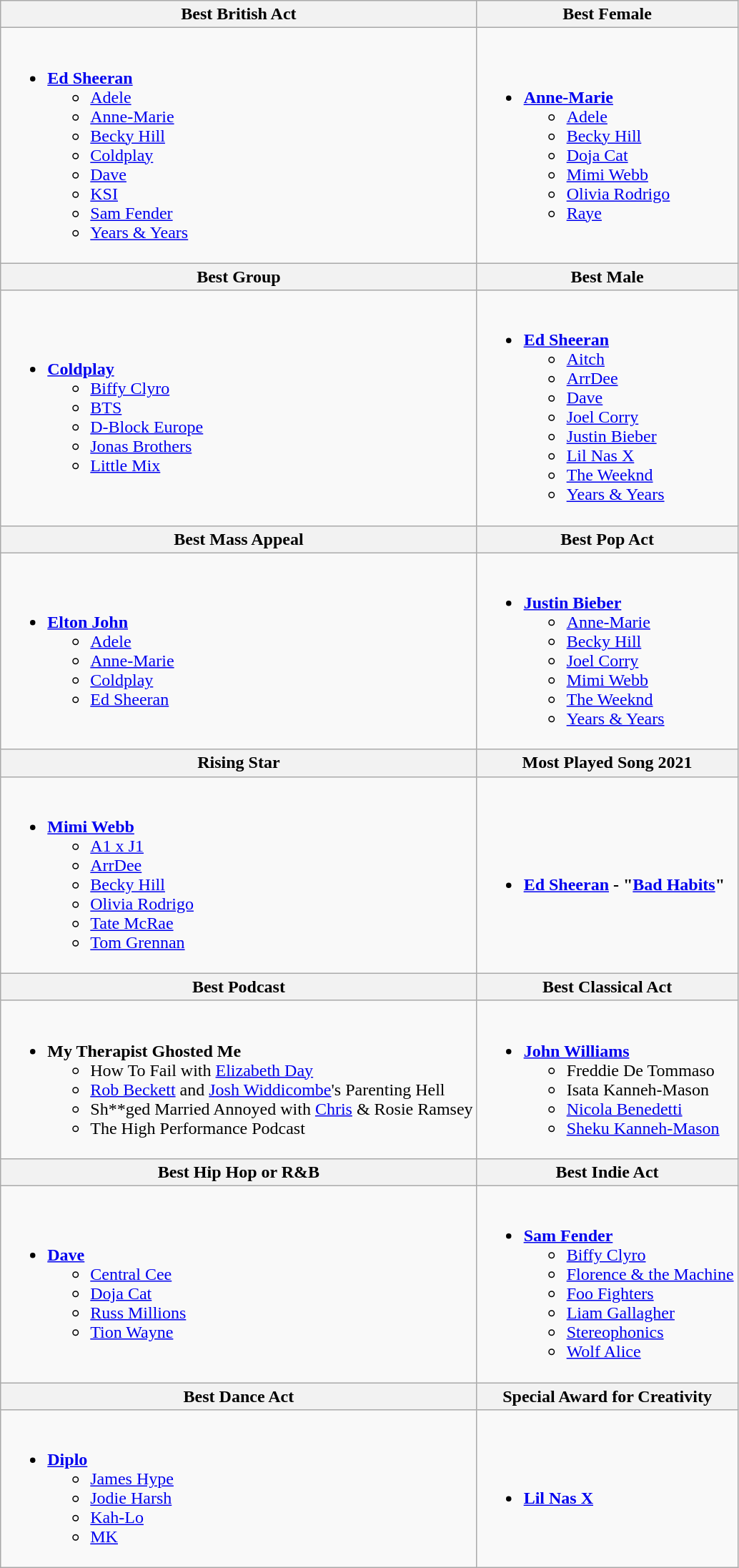<table class="wikitable">
<tr>
<th>Best British Act</th>
<th>Best Female</th>
</tr>
<tr>
<td><br><ul><li><strong><a href='#'>Ed Sheeran</a></strong><ul><li><a href='#'>Adele</a></li><li><a href='#'>Anne-Marie</a></li><li><a href='#'>Becky Hill</a></li><li><a href='#'>Coldplay</a></li><li><a href='#'>Dave</a></li><li><a href='#'>KSI</a></li><li><a href='#'>Sam Fender</a></li><li><a href='#'>Years & Years</a></li></ul></li></ul></td>
<td><br><ul><li><strong><a href='#'>Anne-Marie</a></strong><ul><li><a href='#'>Adele</a></li><li><a href='#'>Becky Hill</a></li><li><a href='#'>Doja Cat</a></li><li><a href='#'>Mimi Webb</a></li><li><a href='#'>Olivia Rodrigo</a></li><li><a href='#'>Raye</a></li></ul></li></ul></td>
</tr>
<tr>
<th>Best Group</th>
<th>Best Male</th>
</tr>
<tr>
<td><br><ul><li><strong><a href='#'>Coldplay</a></strong><ul><li><a href='#'>Biffy Clyro</a></li><li><a href='#'>BTS</a></li><li><a href='#'>D-Block Europe</a></li><li><a href='#'>Jonas Brothers</a></li><li><a href='#'>Little Mix</a></li></ul></li></ul></td>
<td><br><ul><li><strong><a href='#'>Ed Sheeran</a></strong><ul><li><a href='#'>Aitch</a></li><li><a href='#'>ArrDee</a></li><li><a href='#'>Dave</a></li><li><a href='#'>Joel Corry</a></li><li><a href='#'>Justin Bieber</a></li><li><a href='#'>Lil Nas X</a></li><li><a href='#'>The Weeknd</a></li><li><a href='#'>Years & Years</a></li></ul></li></ul></td>
</tr>
<tr>
<th>Best Mass Appeal</th>
<th>Best Pop Act</th>
</tr>
<tr>
<td><br><ul><li><strong><a href='#'>Elton John</a></strong><ul><li><a href='#'>Adele</a></li><li><a href='#'>Anne-Marie</a></li><li><a href='#'>Coldplay</a></li><li><a href='#'>Ed Sheeran</a></li></ul></li></ul></td>
<td><br><ul><li><strong><a href='#'>Justin Bieber</a></strong><ul><li><a href='#'>Anne-Marie</a></li><li><a href='#'>Becky Hill</a></li><li><a href='#'>Joel Corry</a></li><li><a href='#'>Mimi Webb</a></li><li><a href='#'>The Weeknd</a></li><li><a href='#'>Years & Years</a></li></ul></li></ul></td>
</tr>
<tr>
<th>Rising Star</th>
<th>Most Played Song 2021</th>
</tr>
<tr>
<td><br><ul><li><strong><a href='#'>Mimi Webb</a></strong><ul><li><a href='#'>A1 x J1</a></li><li><a href='#'>ArrDee</a></li><li><a href='#'>Becky Hill</a></li><li><a href='#'>Olivia Rodrigo</a></li><li><a href='#'>Tate McRae</a></li><li><a href='#'>Tom Grennan</a></li></ul></li></ul></td>
<td><br><ul><li><strong><a href='#'>Ed Sheeran</a> - "<a href='#'>Bad Habits</a>"</strong></li></ul></td>
</tr>
<tr>
<th>Best Podcast</th>
<th>Best Classical Act</th>
</tr>
<tr>
<td><br><ul><li><strong>My Therapist Ghosted Me</strong><ul><li>How To Fail with <a href='#'>Elizabeth Day</a></li><li><a href='#'>Rob Beckett</a> and <a href='#'>Josh Widdicombe</a>'s Parenting Hell</li><li>Sh**ged Married Annoyed with <a href='#'>Chris</a> & Rosie Ramsey</li><li>The High Performance Podcast</li></ul></li></ul></td>
<td><br><ul><li><strong><a href='#'>John Williams</a></strong><ul><li>Freddie De Tommaso</li><li>Isata Kanneh-Mason</li><li><a href='#'>Nicola Benedetti</a></li><li><a href='#'>Sheku Kanneh-Mason</a></li></ul></li></ul></td>
</tr>
<tr>
<th>Best Hip Hop or R&B</th>
<th>Best Indie Act</th>
</tr>
<tr>
<td><br><ul><li><strong><a href='#'>Dave</a></strong><ul><li><a href='#'>Central Cee</a></li><li><a href='#'>Doja Cat</a></li><li><a href='#'>Russ Millions</a></li><li><a href='#'>Tion Wayne</a></li></ul></li></ul></td>
<td><br><ul><li><strong><a href='#'>Sam Fender</a></strong><ul><li><a href='#'>Biffy Clyro</a></li><li><a href='#'>Florence & the Machine</a></li><li><a href='#'>Foo Fighters</a></li><li><a href='#'>Liam Gallagher</a></li><li><a href='#'>Stereophonics</a></li><li><a href='#'>Wolf Alice</a></li></ul></li></ul></td>
</tr>
<tr>
<th>Best Dance Act</th>
<th>Special Award for Creativity</th>
</tr>
<tr>
<td><br><ul><li><strong><a href='#'>Diplo</a></strong><ul><li><a href='#'>James Hype</a></li><li><a href='#'>Jodie Harsh</a></li><li><a href='#'>Kah-Lo</a></li><li><a href='#'>MK</a></li></ul></li></ul></td>
<td><br><ul><li><strong><a href='#'>Lil Nas X</a></strong></li></ul></td>
</tr>
</table>
